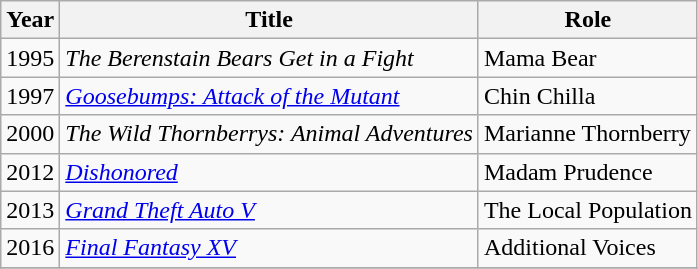<table class="wikitable sortable">
<tr>
<th>Year</th>
<th>Title</th>
<th>Role</th>
</tr>
<tr>
<td>1995</td>
<td><em>The Berenstain Bears Get in a Fight</em></td>
<td>Mama Bear</td>
</tr>
<tr>
<td>1997</td>
<td><em><a href='#'>Goosebumps: Attack of the Mutant</a></em></td>
<td>Chin Chilla</td>
</tr>
<tr>
<td>2000</td>
<td><em>The Wild Thornberrys: Animal Adventures</em></td>
<td>Marianne Thornberry</td>
</tr>
<tr>
<td>2012</td>
<td><em><a href='#'>Dishonored</a></em></td>
<td>Madam Prudence</td>
</tr>
<tr>
<td>2013</td>
<td><em><a href='#'>Grand Theft Auto V</a></em></td>
<td>The Local Population</td>
</tr>
<tr>
<td>2016</td>
<td><em><a href='#'>Final Fantasy XV</a></em></td>
<td>Additional Voices</td>
</tr>
<tr>
</tr>
</table>
